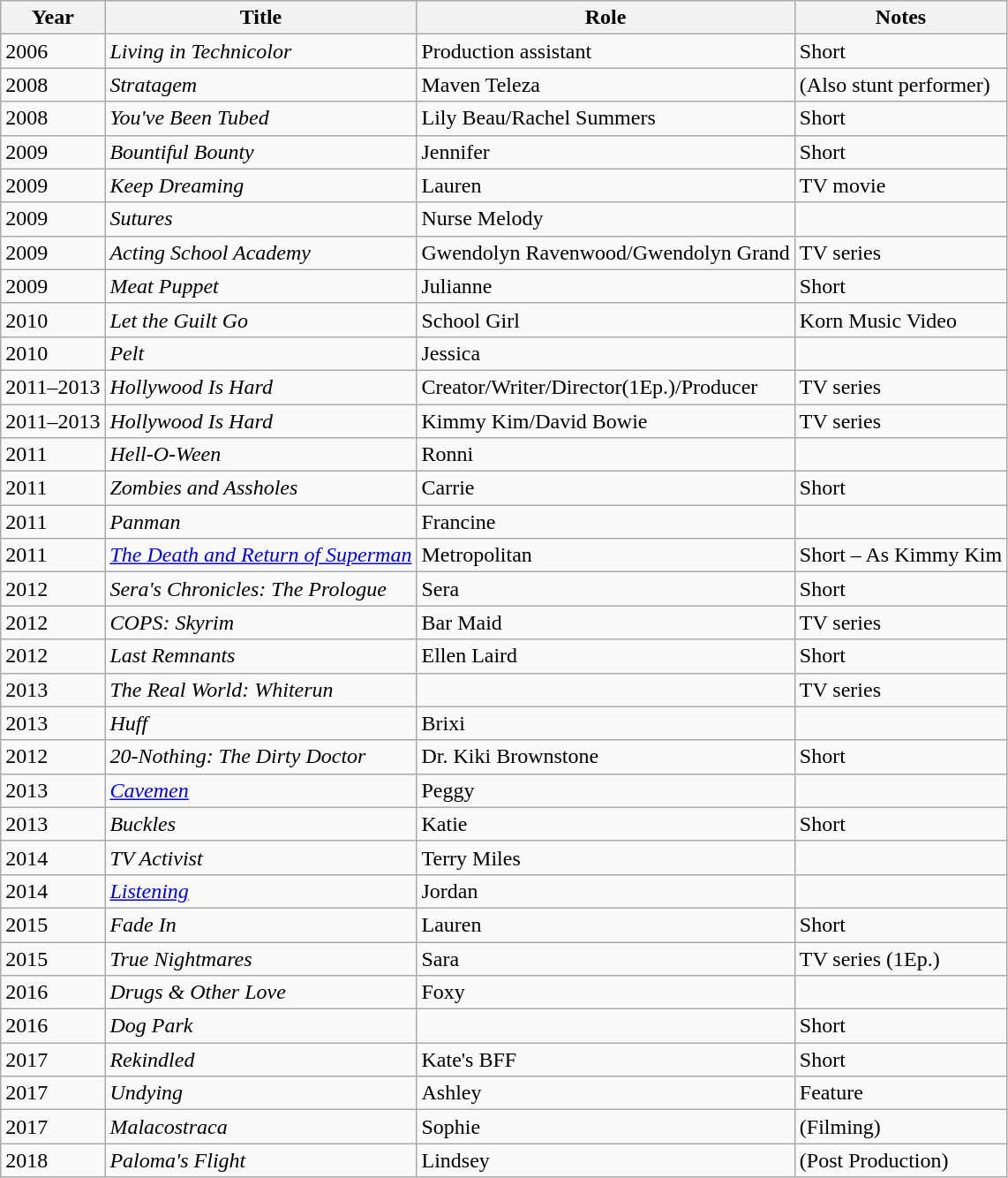<table class=wikitable>
<tr>
<th>Year</th>
<th>Title</th>
<th>Role</th>
<th>Notes</th>
</tr>
<tr>
<td>2006</td>
<td><em>Living in Technicolor</em></td>
<td>Production assistant</td>
<td>Short</td>
</tr>
<tr>
<td>2008</td>
<td><em>Stratagem</em></td>
<td>Maven Teleza</td>
<td>(Also stunt performer)</td>
</tr>
<tr>
<td>2008</td>
<td><em>You've Been Tubed</em></td>
<td>Lily Beau/Rachel Summers</td>
<td>Short</td>
</tr>
<tr>
<td>2009</td>
<td><em>Bountiful Bounty</em></td>
<td>Jennifer</td>
<td>Short</td>
</tr>
<tr>
<td>2009</td>
<td><em>Keep Dreaming</em></td>
<td>Lauren</td>
<td>TV movie</td>
</tr>
<tr>
<td>2009</td>
<td><em>Sutures</em></td>
<td>Nurse Melody</td>
<td></td>
</tr>
<tr>
<td>2009</td>
<td><em>Acting School Academy</em></td>
<td>Gwendolyn Ravenwood/Gwendolyn Grand</td>
<td>TV series</td>
</tr>
<tr>
<td>2009</td>
<td><em>Meat Puppet</em></td>
<td>Julianne</td>
<td>Short</td>
</tr>
<tr>
<td>2010</td>
<td><em>Let the Guilt Go</em></td>
<td>School Girl</td>
<td>Korn Music Video</td>
</tr>
<tr>
<td>2010</td>
<td><em>Pelt</em></td>
<td>Jessica</td>
<td></td>
</tr>
<tr>
<td>2011–2013</td>
<td><em>Hollywood Is Hard</em></td>
<td>Creator/Writer/Director(1Ep.)/Producer</td>
<td>TV series</td>
</tr>
<tr>
<td>2011–2013</td>
<td><em>Hollywood Is Hard</em></td>
<td>Kimmy Kim/David Bowie</td>
<td>TV series</td>
</tr>
<tr>
<td>2011</td>
<td><em>Hell-O-Ween</em></td>
<td>Ronni</td>
<td></td>
</tr>
<tr>
<td>2011</td>
<td><em>Zombies and Assholes</em></td>
<td>Carrie</td>
<td>Short</td>
</tr>
<tr>
<td>2011</td>
<td><em>Panman</em></td>
<td>Francine</td>
<td></td>
</tr>
<tr>
<td>2011</td>
<td><em><a href='#'>The Death and Return of Superman</a></em></td>
<td>Metropolitan</td>
<td>Short – As Kimmy Kim</td>
</tr>
<tr>
<td>2012</td>
<td><em>Sera's Chronicles: The Prologue</em></td>
<td>Sera</td>
<td>Short</td>
</tr>
<tr>
<td>2012</td>
<td><em>COPS: Skyrim</em></td>
<td>Bar Maid</td>
<td>TV series</td>
</tr>
<tr>
<td>2012</td>
<td><em>Last Remnants</em></td>
<td>Ellen Laird</td>
<td>Short</td>
</tr>
<tr>
<td>2013</td>
<td><em>The Real World: Whiterun</em></td>
<td></td>
<td>TV series</td>
</tr>
<tr>
<td>2013</td>
<td><em>Huff</em></td>
<td>Brixi</td>
<td></td>
</tr>
<tr>
<td>2012</td>
<td><em>20-Nothing: The Dirty Doctor</em></td>
<td>Dr. Kiki Brownstone</td>
<td>Short</td>
</tr>
<tr>
<td>2013</td>
<td><em><a href='#'>Cavemen</a></em></td>
<td>Peggy</td>
<td></td>
</tr>
<tr>
<td>2013</td>
<td><em>Buckles</em></td>
<td>Katie</td>
<td>Short</td>
</tr>
<tr>
<td>2014</td>
<td><em>TV Activist</em></td>
<td>Terry Miles</td>
<td></td>
</tr>
<tr>
<td>2014</td>
<td><em><a href='#'>Listening</a></em></td>
<td>Jordan</td>
<td></td>
</tr>
<tr>
<td>2015</td>
<td><em>Fade In</em></td>
<td>Lauren</td>
<td>Short</td>
</tr>
<tr>
<td>2015</td>
<td><em>True Nightmares</em></td>
<td>Sara</td>
<td>TV series (1Ep.)</td>
</tr>
<tr>
<td>2016</td>
<td><em>Drugs & Other Love</em></td>
<td>Foxy</td>
<td></td>
</tr>
<tr>
<td>2016</td>
<td><em>Dog Park</em></td>
<td></td>
<td>Short</td>
</tr>
<tr>
<td>2017</td>
<td><em>Rekindled</em></td>
<td>Kate's BFF</td>
<td>Short</td>
</tr>
<tr>
<td>2017</td>
<td><em>Undying</em></td>
<td>Ashley</td>
<td>Feature</td>
</tr>
<tr>
<td>2017</td>
<td><em>Malacostraca</em></td>
<td>Sophie</td>
<td>(Filming)</td>
</tr>
<tr>
<td>2018</td>
<td><em>Paloma's Flight</em></td>
<td>Lindsey</td>
<td>(Post Production)</td>
</tr>
</table>
